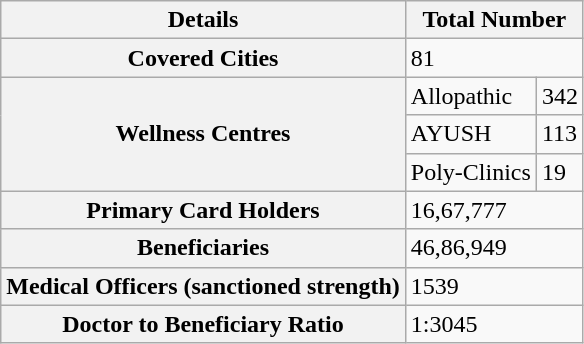<table class="wikitable">
<tr>
<th>Details</th>
<th colspan="2">Total Number</th>
</tr>
<tr>
<th>Covered Cities</th>
<td colspan="2">81</td>
</tr>
<tr>
<th rowspan="3">Wellness Centres</th>
<td>Allopathic</td>
<td>342</td>
</tr>
<tr>
<td>AYUSH</td>
<td>113</td>
</tr>
<tr>
<td>Poly-Clinics</td>
<td>19</td>
</tr>
<tr>
<th>Primary Card Holders</th>
<td colspan="2">16,67,777</td>
</tr>
<tr>
<th>Beneficiaries</th>
<td colspan="2">46,86,949</td>
</tr>
<tr>
<th>Medical Officers (sanctioned strength)</th>
<td colspan="2">1539</td>
</tr>
<tr>
<th>Doctor to Beneficiary Ratio</th>
<td colspan="2">1:3045</td>
</tr>
</table>
